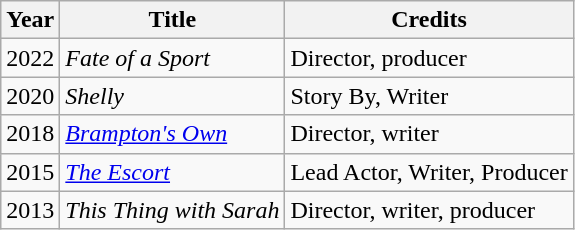<table class="wikitable sortable">
<tr>
<th>Year</th>
<th>Title</th>
<th>Credits</th>
</tr>
<tr>
<td>2022</td>
<td><em>Fate of a Sport</em></td>
<td>Director, producer</td>
</tr>
<tr>
<td>2020</td>
<td><em>Shelly</em></td>
<td>Story By, Writer</td>
</tr>
<tr>
<td>2018</td>
<td><em><a href='#'>Brampton's Own</a></em></td>
<td>Director, writer</td>
</tr>
<tr>
<td>2015</td>
<td><em><a href='#'>The Escort</a></em></td>
<td>Lead Actor, Writer, Producer</td>
</tr>
<tr>
<td>2013</td>
<td><em>This Thing with Sarah</em> </td>
<td>Director, writer, producer</td>
</tr>
</table>
